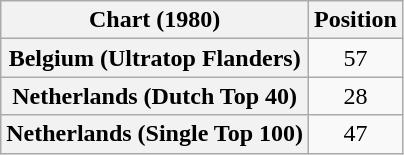<table class="wikitable sortable plainrowheaders" style="text-align:center">
<tr>
<th scope="col">Chart (1980)</th>
<th scope="col">Position</th>
</tr>
<tr>
<th scope="row">Belgium (Ultratop Flanders)</th>
<td>57</td>
</tr>
<tr>
<th scope="row">Netherlands (Dutch Top 40)</th>
<td>28</td>
</tr>
<tr>
<th scope="row">Netherlands (Single Top 100)</th>
<td>47</td>
</tr>
</table>
